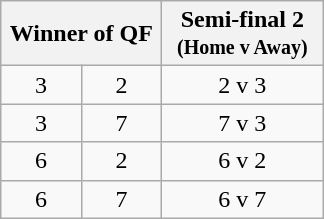<table class="wikitable" style="text-align:center">
<tr>
<th width="100" colspan=2>Winner of QF</th>
<th width="100">Semi-final 2<br><small>(Home v Away)</small></th>
</tr>
<tr>
<td>3</td>
<td>2</td>
<td>2 v 3</td>
</tr>
<tr>
<td>3</td>
<td>7</td>
<td>7 v 3</td>
</tr>
<tr>
<td>6</td>
<td>2</td>
<td>6 v 2</td>
</tr>
<tr>
<td>6</td>
<td>7</td>
<td>6 v 7</td>
</tr>
</table>
